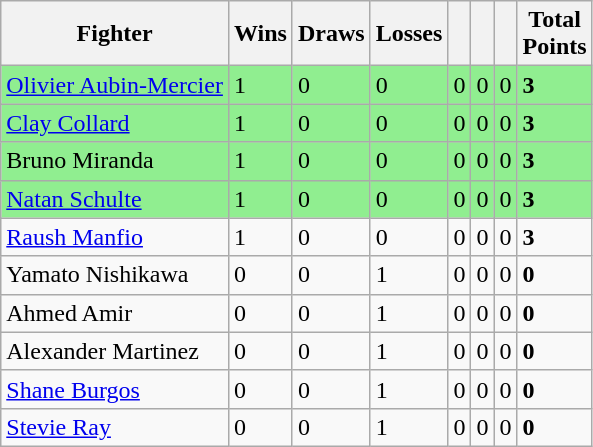<table class="wikitable sortable">
<tr>
<th>Fighter</th>
<th>Wins</th>
<th>Draws</th>
<th>Losses</th>
<th></th>
<th></th>
<th></th>
<th>Total<br> Points</th>
</tr>
<tr style="background:#90EE90;">
<td> <a href='#'>Olivier Aubin-Mercier</a></td>
<td>1</td>
<td>0</td>
<td>0</td>
<td>0</td>
<td>0</td>
<td>0</td>
<td><strong>3</strong></td>
</tr>
<tr style="background:#90EE90;">
<td> <a href='#'>Clay Collard</a></td>
<td>1</td>
<td>0</td>
<td>0</td>
<td>0</td>
<td>0</td>
<td>0</td>
<td><strong>3</strong></td>
</tr>
<tr style="background:#90EE90;">
<td> Bruno Miranda</td>
<td>1</td>
<td>0</td>
<td>0</td>
<td>0</td>
<td>0</td>
<td>0</td>
<td><strong>3</strong></td>
</tr>
<tr style="background:#90EE90;">
<td> <a href='#'>Natan Schulte</a></td>
<td>1</td>
<td>0</td>
<td>0</td>
<td>0</td>
<td>0</td>
<td>0</td>
<td><strong>3</strong></td>
</tr>
<tr>
<td> <a href='#'>Raush Manfio</a></td>
<td>1</td>
<td>0</td>
<td>0</td>
<td>0</td>
<td>0</td>
<td>0</td>
<td><strong>3</strong></td>
</tr>
<tr>
<td> Yamato Nishikawa</td>
<td>0</td>
<td>0</td>
<td>1</td>
<td>0</td>
<td>0</td>
<td>0</td>
<td><strong>0</strong></td>
</tr>
<tr>
<td> Ahmed Amir</td>
<td>0</td>
<td>0</td>
<td>1</td>
<td>0</td>
<td>0</td>
<td>0</td>
<td><strong>0</strong></td>
</tr>
<tr>
<td> Alexander Martinez</td>
<td>0</td>
<td>0</td>
<td>1</td>
<td>0</td>
<td>0</td>
<td>0</td>
<td><strong>0</strong></td>
</tr>
<tr>
<td> <a href='#'>Shane Burgos</a></td>
<td>0</td>
<td>0</td>
<td>1</td>
<td>0</td>
<td>0</td>
<td>0</td>
<td><strong>0</strong></td>
</tr>
<tr>
<td> <a href='#'>Stevie Ray</a></td>
<td>0</td>
<td>0</td>
<td>1</td>
<td>0</td>
<td>0</td>
<td>0</td>
<td><strong>0</strong></td>
</tr>
</table>
